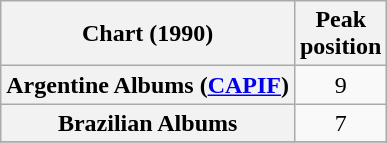<table class="wikitable sortable plainrowheaders" style="text-align:center">
<tr>
<th scope="col">Chart (1990)</th>
<th scope="col">Peak<br>position</th>
</tr>
<tr>
<th scope="row">Argentine Albums (<a href='#'>CAPIF</a>)</th>
<td>9</td>
</tr>
<tr>
<th scope="row">Brazilian Albums </th>
<td>7</td>
</tr>
<tr>
</tr>
</table>
